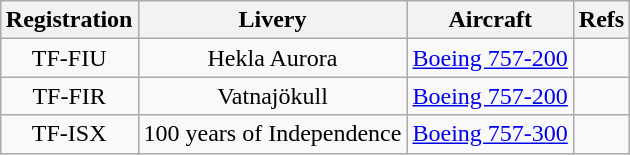<table class="wikitable" style="border-collapse:collapse;text-align:center;margin:auto;">
<tr>
<th>Registration</th>
<th>Livery</th>
<th>Aircraft</th>
<th>Refs</th>
</tr>
<tr>
<td>TF-FIU</td>
<td>Hekla Aurora</td>
<td><a href='#'>Boeing 757-200</a></td>
<td></td>
</tr>
<tr>
<td>TF-FIR</td>
<td>Vatnajökull</td>
<td><a href='#'>Boeing 757-200</a></td>
<td></td>
</tr>
<tr>
<td>TF-ISX</td>
<td>100 years of Independence</td>
<td><a href='#'>Boeing 757-300</a></td>
<td></td>
</tr>
</table>
